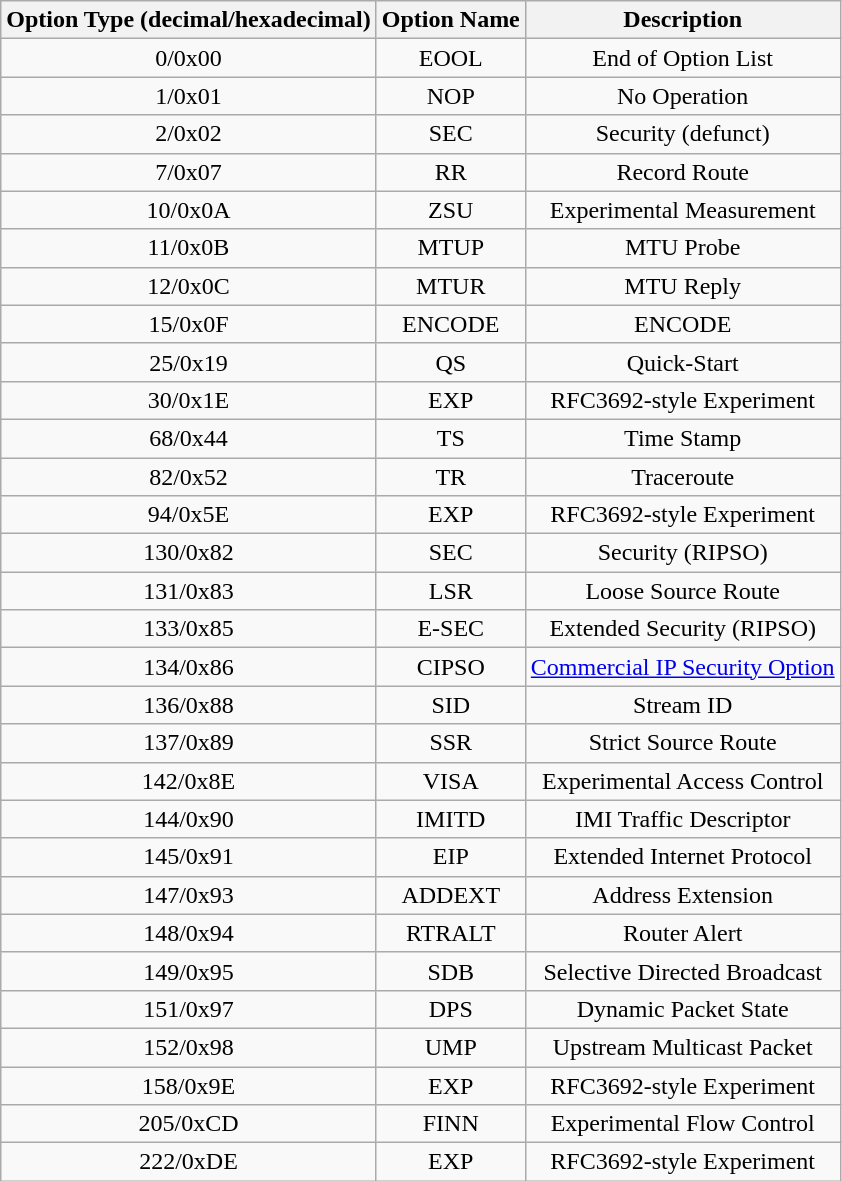<table class=wikitable style=text-align:center>
<tr>
<th>Option Type (decimal/hexadecimal)</th>
<th>Option Name</th>
<th>Description</th>
</tr>
<tr>
<td>0/0x00</td>
<td>EOOL</td>
<td>End of Option List</td>
</tr>
<tr>
<td>1/0x01</td>
<td>NOP</td>
<td>No Operation</td>
</tr>
<tr>
<td>2/0x02</td>
<td>SEC</td>
<td>Security (defunct)</td>
</tr>
<tr>
<td>7/0x07</td>
<td>RR</td>
<td>Record Route</td>
</tr>
<tr>
<td>10/0x0A</td>
<td>ZSU</td>
<td>Experimental Measurement</td>
</tr>
<tr>
<td>11/0x0B</td>
<td>MTUP</td>
<td>MTU Probe</td>
</tr>
<tr>
<td>12/0x0C</td>
<td>MTUR</td>
<td>MTU Reply</td>
</tr>
<tr>
<td>15/0x0F</td>
<td>ENCODE</td>
<td>ENCODE</td>
</tr>
<tr>
<td>25/0x19</td>
<td>QS</td>
<td>Quick-Start</td>
</tr>
<tr>
<td>30/0x1E</td>
<td>EXP</td>
<td>RFC3692-style Experiment</td>
</tr>
<tr>
<td>68/0x44</td>
<td>TS</td>
<td>Time Stamp</td>
</tr>
<tr>
<td>82/0x52</td>
<td>TR</td>
<td>Traceroute</td>
</tr>
<tr>
<td>94/0x5E</td>
<td>EXP</td>
<td>RFC3692-style Experiment</td>
</tr>
<tr>
<td>130/0x82</td>
<td>SEC</td>
<td>Security (RIPSO)</td>
</tr>
<tr>
<td>131/0x83</td>
<td>LSR</td>
<td>Loose Source Route</td>
</tr>
<tr>
<td>133/0x85</td>
<td>E-SEC</td>
<td>Extended Security (RIPSO)</td>
</tr>
<tr>
<td>134/0x86</td>
<td>CIPSO</td>
<td><a href='#'>Commercial IP Security Option</a></td>
</tr>
<tr>
<td>136/0x88</td>
<td>SID</td>
<td>Stream ID</td>
</tr>
<tr>
<td>137/0x89</td>
<td>SSR</td>
<td>Strict Source Route</td>
</tr>
<tr>
<td>142/0x8E</td>
<td>VISA</td>
<td>Experimental Access Control</td>
</tr>
<tr>
<td>144/0x90</td>
<td>IMITD</td>
<td>IMI Traffic Descriptor</td>
</tr>
<tr>
<td>145/0x91</td>
<td>EIP</td>
<td>Extended Internet Protocol</td>
</tr>
<tr>
<td>147/0x93</td>
<td>ADDEXT</td>
<td>Address Extension</td>
</tr>
<tr>
<td>148/0x94</td>
<td>RTRALT</td>
<td>Router Alert</td>
</tr>
<tr>
<td>149/0x95</td>
<td>SDB</td>
<td>Selective Directed Broadcast</td>
</tr>
<tr>
<td>151/0x97</td>
<td>DPS</td>
<td>Dynamic Packet State</td>
</tr>
<tr>
<td>152/0x98</td>
<td>UMP</td>
<td>Upstream Multicast Packet</td>
</tr>
<tr>
<td>158/0x9E</td>
<td>EXP</td>
<td>RFC3692-style Experiment</td>
</tr>
<tr>
<td>205/0xCD</td>
<td>FINN</td>
<td>Experimental Flow Control</td>
</tr>
<tr>
<td>222/0xDE</td>
<td>EXP</td>
<td>RFC3692-style Experiment</td>
</tr>
</table>
